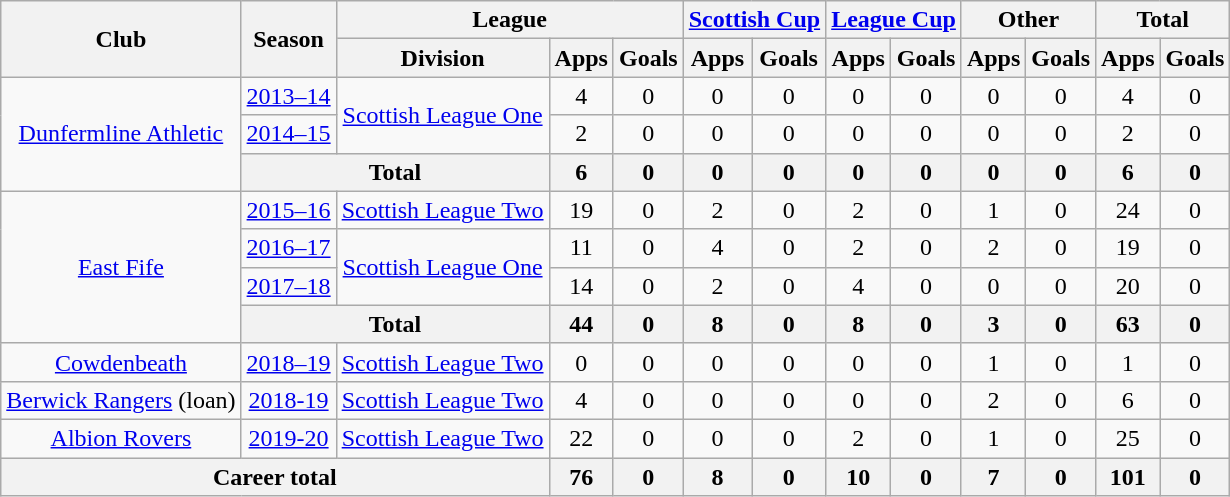<table class="wikitable" style="text-align: center">
<tr>
<th rowspan="2">Club</th>
<th rowspan="2">Season</th>
<th colspan="3">League</th>
<th colspan="2"><a href='#'>Scottish Cup</a></th>
<th colspan="2"><a href='#'>League Cup</a></th>
<th colspan="2">Other</th>
<th colspan="2">Total</th>
</tr>
<tr>
<th>Division</th>
<th>Apps</th>
<th>Goals</th>
<th>Apps</th>
<th>Goals</th>
<th>Apps</th>
<th>Goals</th>
<th>Apps</th>
<th>Goals</th>
<th>Apps</th>
<th>Goals</th>
</tr>
<tr>
<td rowspan="3"><a href='#'>Dunfermline Athletic</a></td>
<td><a href='#'>2013–14</a></td>
<td rowspan="2"><a href='#'>Scottish League One</a></td>
<td>4</td>
<td>0</td>
<td>0</td>
<td>0</td>
<td>0</td>
<td>0</td>
<td>0</td>
<td>0</td>
<td>4</td>
<td>0</td>
</tr>
<tr>
<td><a href='#'>2014–15</a></td>
<td>2</td>
<td>0</td>
<td>0</td>
<td>0</td>
<td>0</td>
<td>0</td>
<td>0</td>
<td>0</td>
<td>2</td>
<td>0</td>
</tr>
<tr>
<th colspan="2">Total</th>
<th>6</th>
<th>0</th>
<th>0</th>
<th>0</th>
<th>0</th>
<th>0</th>
<th>0</th>
<th>0</th>
<th>6</th>
<th>0</th>
</tr>
<tr>
<td rowspan="4"><a href='#'>East Fife</a></td>
<td><a href='#'>2015–16</a></td>
<td><a href='#'>Scottish League Two</a></td>
<td>19</td>
<td>0</td>
<td>2</td>
<td>0</td>
<td>2</td>
<td>0</td>
<td>1</td>
<td>0</td>
<td>24</td>
<td>0</td>
</tr>
<tr>
<td><a href='#'>2016–17</a></td>
<td rowspan="2"><a href='#'>Scottish League One</a></td>
<td>11</td>
<td>0</td>
<td>4</td>
<td>0</td>
<td>2</td>
<td>0</td>
<td>2</td>
<td>0</td>
<td>19</td>
<td>0</td>
</tr>
<tr>
<td><a href='#'>2017–18</a></td>
<td>14</td>
<td>0</td>
<td>2</td>
<td>0</td>
<td>4</td>
<td>0</td>
<td>0</td>
<td>0</td>
<td>20</td>
<td>0</td>
</tr>
<tr>
<th colspan="2">Total</th>
<th>44</th>
<th>0</th>
<th>8</th>
<th>0</th>
<th>8</th>
<th>0</th>
<th>3</th>
<th>0</th>
<th>63</th>
<th>0</th>
</tr>
<tr>
<td><a href='#'>Cowdenbeath</a></td>
<td><a href='#'>2018–19</a></td>
<td><a href='#'>Scottish League Two</a></td>
<td>0</td>
<td>0</td>
<td>0</td>
<td>0</td>
<td>0</td>
<td>0</td>
<td>1</td>
<td>0</td>
<td>1</td>
<td>0</td>
</tr>
<tr>
<td><a href='#'>Berwick Rangers</a> (loan)</td>
<td><a href='#'>2018-19</a></td>
<td><a href='#'>Scottish League Two</a></td>
<td>4</td>
<td>0</td>
<td>0</td>
<td>0</td>
<td>0</td>
<td>0</td>
<td>2</td>
<td>0</td>
<td>6</td>
<td>0</td>
</tr>
<tr>
<td><a href='#'>Albion Rovers</a></td>
<td><a href='#'>2019-20</a></td>
<td><a href='#'>Scottish League Two</a></td>
<td>22</td>
<td>0</td>
<td>0</td>
<td>0</td>
<td>2</td>
<td>0</td>
<td>1</td>
<td>0</td>
<td>25</td>
<td>0</td>
</tr>
<tr>
<th colspan="3">Career total</th>
<th>76</th>
<th>0</th>
<th>8</th>
<th>0</th>
<th>10</th>
<th>0</th>
<th>7</th>
<th>0</th>
<th>101</th>
<th>0</th>
</tr>
</table>
